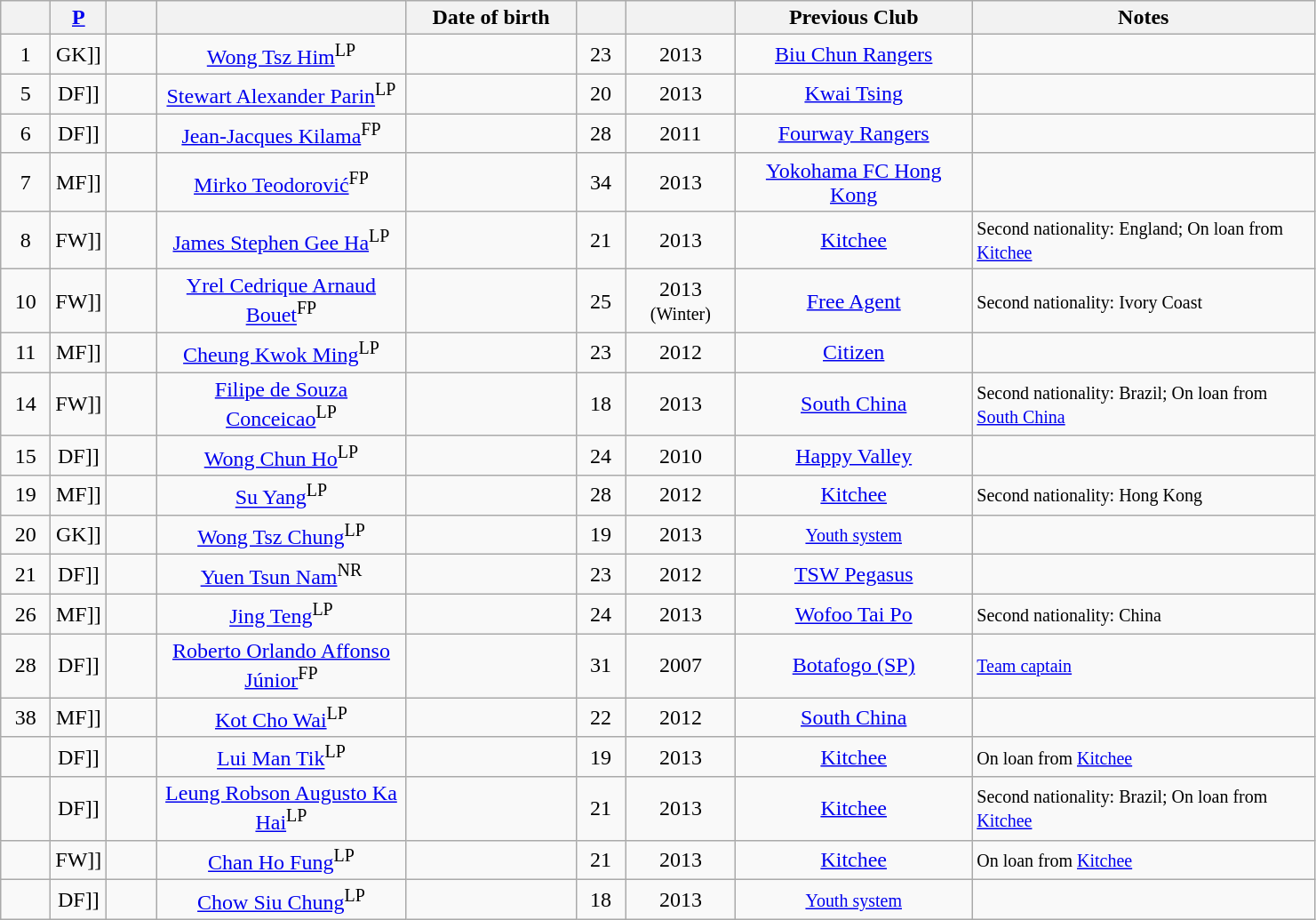<table class="wikitable sortable" style="text-align: center;">
<tr>
<th width=30></th>
<th width=30><a href='#'>P</a></th>
<th width=30></th>
<th width=180></th>
<th width=120>Date of birth</th>
<th width=30></th>
<th width=75></th>
<th width=170>Previous Club</th>
<th width=250>Notes</th>
</tr>
<tr>
<td>1</td>
<td [[>GK]]</td>
<td></td>
<td><a href='#'>Wong Tsz Him</a><sup>LP</sup></td>
<td></td>
<td>23</td>
<td>2013</td>
<td> <a href='#'>Biu Chun Rangers</a></td>
<td></td>
</tr>
<tr>
<td>5</td>
<td [[>DF]]</td>
<td></td>
<td><a href='#'>Stewart Alexander Parin</a><sup>LP</sup></td>
<td></td>
<td>20</td>
<td>2013</td>
<td> <a href='#'>Kwai Tsing</a></td>
<td></td>
</tr>
<tr>
<td>6</td>
<td [[>DF]]</td>
<td></td>
<td><a href='#'>Jean-Jacques Kilama</a><sup>FP</sup></td>
<td></td>
<td>28</td>
<td>2011</td>
<td> <a href='#'>Fourway Rangers</a></td>
<td></td>
</tr>
<tr>
<td>7</td>
<td [[>MF]]</td>
<td></td>
<td><a href='#'>Mirko Teodorović</a><sup>FP</sup></td>
<td></td>
<td>34</td>
<td>2013</td>
<td> <a href='#'>Yokohama FC Hong Kong</a></td>
<td></td>
</tr>
<tr>
<td>8</td>
<td [[>FW]]</td>
<td></td>
<td><a href='#'>James Stephen Gee Ha</a><sup>LP</sup></td>
<td></td>
<td>21</td>
<td>2013</td>
<td> <a href='#'>Kitchee</a></td>
<td align=left><small>Second nationality: England; On loan from <a href='#'>Kitchee</a></small></td>
</tr>
<tr>
<td>10</td>
<td [[>FW]]</td>
<td></td>
<td><a href='#'>Yrel Cedrique Arnaud Bouet</a><sup>FP</sup></td>
<td></td>
<td>25</td>
<td>2013 <small>(Winter)</small></td>
<td><a href='#'>Free Agent</a></td>
<td align=left><small>Second nationality: Ivory Coast</small></td>
</tr>
<tr>
<td>11</td>
<td [[>MF]]</td>
<td></td>
<td><a href='#'>Cheung Kwok Ming</a><sup>LP</sup></td>
<td></td>
<td>23</td>
<td>2012</td>
<td> <a href='#'>Citizen</a></td>
<td></td>
</tr>
<tr>
<td>14</td>
<td [[>FW]]</td>
<td></td>
<td><a href='#'>Filipe de Souza Conceicao</a><sup>LP</sup></td>
<td></td>
<td>18</td>
<td>2013</td>
<td> <a href='#'>South China</a></td>
<td align=left><small>Second nationality: Brazil; On loan from <a href='#'>South China</a></small></td>
</tr>
<tr>
<td>15</td>
<td [[>DF]]</td>
<td></td>
<td><a href='#'>Wong Chun Ho</a><sup>LP</sup></td>
<td></td>
<td>24</td>
<td>2010</td>
<td> <a href='#'>Happy Valley</a></td>
<td></td>
</tr>
<tr>
<td>19</td>
<td [[>MF]]</td>
<td></td>
<td><a href='#'>Su Yang</a><sup>LP</sup></td>
<td></td>
<td>28</td>
<td>2012</td>
<td> <a href='#'>Kitchee</a></td>
<td align=left><small>Second nationality: Hong Kong</small></td>
</tr>
<tr>
<td>20</td>
<td [[>GK]]</td>
<td></td>
<td><a href='#'>Wong Tsz Chung</a><sup>LP</sup></td>
<td></td>
<td>19</td>
<td>2013</td>
<td><small><a href='#'>Youth system</a></small></td>
<td></td>
</tr>
<tr>
<td>21</td>
<td [[>DF]]</td>
<td></td>
<td><a href='#'>Yuen Tsun Nam</a><sup>NR</sup></td>
<td></td>
<td>23</td>
<td>2012</td>
<td> <a href='#'>TSW Pegasus</a></td>
<td></td>
</tr>
<tr>
<td>26</td>
<td [[>MF]]</td>
<td></td>
<td><a href='#'>Jing Teng</a><sup>LP</sup></td>
<td></td>
<td>24</td>
<td>2013</td>
<td> <a href='#'>Wofoo Tai Po</a></td>
<td align=left><small>Second nationality: China</small></td>
</tr>
<tr>
<td>28</td>
<td [[>DF]]</td>
<td></td>
<td><a href='#'>Roberto Orlando Affonso Júnior</a><sup>FP</sup></td>
<td></td>
<td>31</td>
<td>2007</td>
<td> <a href='#'>Botafogo (SP)</a></td>
<td align=left><small><a href='#'>Team captain</a></small></td>
</tr>
<tr>
<td>38</td>
<td [[>MF]]</td>
<td></td>
<td><a href='#'>Kot Cho Wai</a><sup>LP</sup></td>
<td></td>
<td>22</td>
<td>2012</td>
<td> <a href='#'>South China</a></td>
<td></td>
</tr>
<tr>
<td></td>
<td [[>DF]]</td>
<td></td>
<td><a href='#'>Lui Man Tik</a><sup>LP</sup></td>
<td></td>
<td>19</td>
<td>2013</td>
<td> <a href='#'>Kitchee</a></td>
<td align=left><small>On loan from <a href='#'>Kitchee</a></small></td>
</tr>
<tr>
<td></td>
<td [[>DF]]</td>
<td></td>
<td><a href='#'>Leung Robson Augusto Ka Hai</a><sup>LP</sup></td>
<td></td>
<td>21</td>
<td>2013</td>
<td> <a href='#'>Kitchee</a></td>
<td align=left><small>Second nationality: Brazil; On loan from <a href='#'>Kitchee</a></small></td>
</tr>
<tr>
<td></td>
<td [[>FW]]</td>
<td></td>
<td><a href='#'>Chan Ho Fung</a><sup>LP</sup></td>
<td></td>
<td>21</td>
<td>2013</td>
<td> <a href='#'>Kitchee</a></td>
<td align=left><small>On loan from <a href='#'>Kitchee</a></small></td>
</tr>
<tr>
<td></td>
<td [[>DF]]</td>
<td></td>
<td><a href='#'>Chow Siu Chung</a><sup>LP</sup></td>
<td></td>
<td>18</td>
<td>2013</td>
<td><small><a href='#'>Youth system</a></small></td>
<td><br></td>
</tr>
</table>
